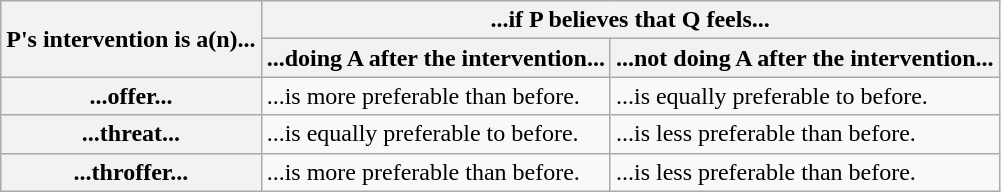<table class="wikitable">
<tr>
<th rowspan=2>P's intervention is a(n)...</th>
<th colspan=2>...if P believes that Q feels...</th>
</tr>
<tr>
<th>...doing A after the intervention...</th>
<th>...not doing A after the intervention...</th>
</tr>
<tr>
<th>...offer...</th>
<td>...is more preferable than before.</td>
<td>...is equally preferable to before.</td>
</tr>
<tr>
<th>...threat...</th>
<td>...is equally preferable to before.</td>
<td>...is less preferable than before.</td>
</tr>
<tr>
<th>...throffer...</th>
<td>...is more preferable than before.</td>
<td>...is less preferable than before.</td>
</tr>
</table>
